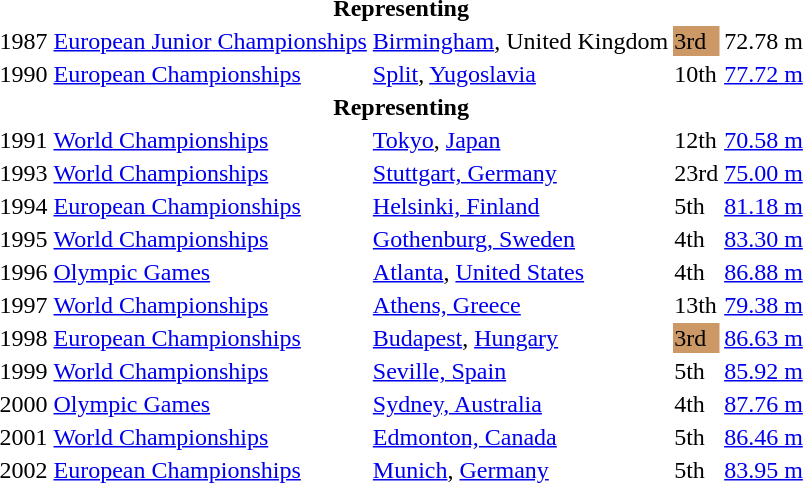<table>
<tr>
<th colspan="5">Representing </th>
</tr>
<tr>
<td>1987</td>
<td><a href='#'>European Junior Championships</a></td>
<td><a href='#'>Birmingham</a>, United Kingdom</td>
<td bgcolor=cc9966>3rd</td>
<td>72.78 m</td>
</tr>
<tr>
<td>1990</td>
<td><a href='#'>European Championships</a></td>
<td><a href='#'>Split</a>, <a href='#'>Yugoslavia</a></td>
<td>10th</td>
<td><a href='#'>77.72 m</a></td>
</tr>
<tr>
<th colspan="5">Representing </th>
</tr>
<tr>
<td>1991</td>
<td><a href='#'>World Championships</a></td>
<td><a href='#'>Tokyo</a>, <a href='#'>Japan</a></td>
<td>12th</td>
<td><a href='#'>70.58 m</a></td>
</tr>
<tr>
<td>1993</td>
<td><a href='#'>World Championships</a></td>
<td><a href='#'>Stuttgart, Germany</a></td>
<td>23rd</td>
<td><a href='#'>75.00 m</a></td>
</tr>
<tr>
<td>1994</td>
<td><a href='#'>European Championships</a></td>
<td><a href='#'>Helsinki, Finland</a></td>
<td>5th</td>
<td><a href='#'>81.18 m</a></td>
</tr>
<tr>
<td>1995</td>
<td><a href='#'>World Championships</a></td>
<td><a href='#'>Gothenburg, Sweden</a></td>
<td>4th</td>
<td><a href='#'>83.30 m</a></td>
</tr>
<tr>
<td>1996</td>
<td><a href='#'>Olympic Games</a></td>
<td><a href='#'>Atlanta</a>, <a href='#'>United States</a></td>
<td>4th</td>
<td><a href='#'>86.88 m</a></td>
</tr>
<tr>
<td>1997</td>
<td><a href='#'>World Championships</a></td>
<td><a href='#'>Athens, Greece</a></td>
<td>13th</td>
<td><a href='#'>79.38 m</a></td>
</tr>
<tr>
<td>1998</td>
<td><a href='#'>European Championships</a></td>
<td><a href='#'>Budapest</a>, <a href='#'>Hungary</a></td>
<td bgcolor=cc9966>3rd</td>
<td><a href='#'>86.63 m</a></td>
</tr>
<tr>
<td>1999</td>
<td><a href='#'>World Championships</a></td>
<td><a href='#'>Seville, Spain</a></td>
<td>5th</td>
<td><a href='#'>85.92 m</a></td>
</tr>
<tr>
<td>2000</td>
<td><a href='#'>Olympic Games</a></td>
<td><a href='#'>Sydney, Australia</a></td>
<td>4th</td>
<td><a href='#'>87.76 m</a></td>
</tr>
<tr>
<td>2001</td>
<td><a href='#'>World Championships</a></td>
<td><a href='#'>Edmonton, Canada</a></td>
<td>5th</td>
<td><a href='#'>86.46 m</a></td>
</tr>
<tr>
<td>2002</td>
<td><a href='#'>European Championships</a></td>
<td><a href='#'>Munich</a>, <a href='#'>Germany</a></td>
<td>5th</td>
<td><a href='#'>83.95 m</a></td>
</tr>
</table>
